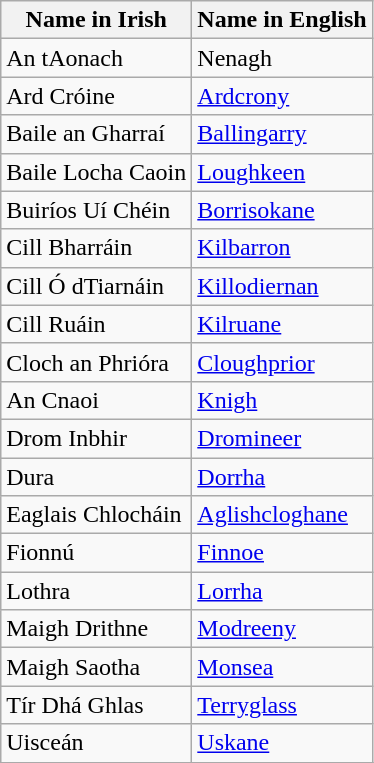<table class="wikitable">
<tr>
<th>Name in Irish</th>
<th>Name in English</th>
</tr>
<tr>
<td>An tAonach</td>
<td>Nenagh</td>
</tr>
<tr>
<td>Ard Cróine</td>
<td><a href='#'>Ardcrony</a></td>
</tr>
<tr>
<td>Baile an Gharraí</td>
<td><a href='#'>Ballingarry</a></td>
</tr>
<tr>
<td>Baile Locha Caoin</td>
<td><a href='#'>Loughkeen</a></td>
</tr>
<tr>
<td>Buiríos Uí Chéin</td>
<td><a href='#'>Borrisokane</a></td>
</tr>
<tr>
<td>Cill Bharráin</td>
<td><a href='#'>Kilbarron</a></td>
</tr>
<tr>
<td>Cill Ó dTiarnáin</td>
<td><a href='#'>Killodiernan</a></td>
</tr>
<tr>
<td>Cill Ruáin</td>
<td><a href='#'>Kilruane</a></td>
</tr>
<tr>
<td>Cloch an Phrióra</td>
<td><a href='#'>Cloughprior</a></td>
</tr>
<tr>
<td>An Cnaoi</td>
<td><a href='#'>Knigh</a></td>
</tr>
<tr>
<td>Drom Inbhir</td>
<td><a href='#'>Dromineer</a></td>
</tr>
<tr>
<td>Dura</td>
<td><a href='#'>Dorrha</a></td>
</tr>
<tr>
<td>Eaglais Chlocháin</td>
<td><a href='#'>Aglishcloghane</a></td>
</tr>
<tr>
<td>Fionnú</td>
<td><a href='#'>Finnoe</a></td>
</tr>
<tr>
<td>Lothra</td>
<td><a href='#'>Lorrha</a></td>
</tr>
<tr>
<td>Maigh Drithne</td>
<td><a href='#'>Modreeny</a></td>
</tr>
<tr>
<td>Maigh Saotha</td>
<td><a href='#'>Monsea</a></td>
</tr>
<tr>
<td>Tír Dhá Ghlas</td>
<td><a href='#'>Terryglass</a></td>
</tr>
<tr>
<td>Uisceán</td>
<td><a href='#'>Uskane</a></td>
</tr>
<tr>
</tr>
</table>
